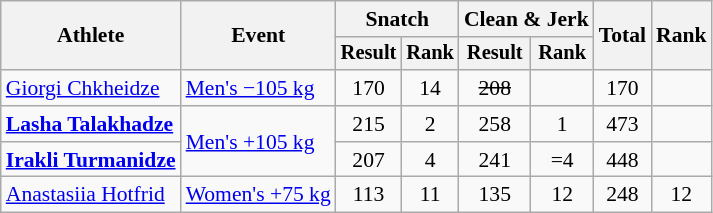<table class="wikitable" style="font-size:90%">
<tr>
<th rowspan="2">Athlete</th>
<th rowspan="2">Event</th>
<th colspan="2">Snatch</th>
<th colspan="2">Clean & Jerk</th>
<th rowspan="2">Total</th>
<th rowspan="2">Rank</th>
</tr>
<tr style="font-size:95%">
<th>Result</th>
<th>Rank</th>
<th>Result</th>
<th>Rank</th>
</tr>
<tr align=center>
<td align=left><a href='#'>Giorgi Chkheidze</a></td>
<td align=left><a href='#'>Men's −105 kg</a></td>
<td>170</td>
<td>14</td>
<td><s>208</s></td>
<td></td>
<td>170</td>
<td></td>
</tr>
<tr align=center>
<td align=left><strong><a href='#'>Lasha Talakhadze</a></strong></td>
<td align=left rowspan=2><a href='#'>Men's +105 kg</a></td>
<td>215</td>
<td>2</td>
<td>258</td>
<td>1</td>
<td>473 </td>
<td></td>
</tr>
<tr align=center>
<td align=left><strong><a href='#'>Irakli Turmanidze</a></strong></td>
<td>207</td>
<td>4</td>
<td>241</td>
<td>=4</td>
<td>448</td>
<td></td>
</tr>
<tr align=center>
<td align=left><a href='#'>Anastasiia Hotfrid</a></td>
<td align=left><a href='#'>Women's +75 kg</a></td>
<td>113</td>
<td>11</td>
<td>135</td>
<td>12</td>
<td>248</td>
<td>12</td>
</tr>
</table>
